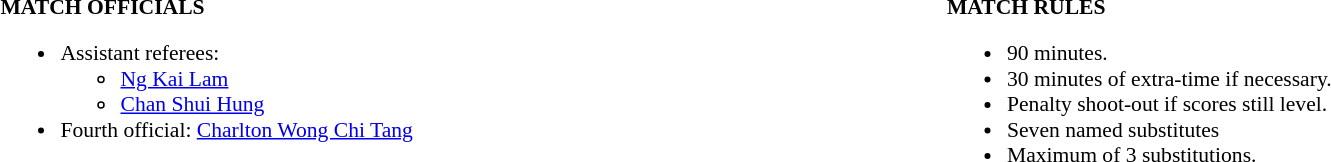<table width=100% style="font-size: 90%">
<tr>
<td width=50% valign=top><br><strong>MATCH OFFICIALS</strong><ul><li>Assistant referees:<ul><li><a href='#'>Ng Kai Lam</a></li><li><a href='#'>Chan Shui Hung</a></li></ul></li><li>Fourth official: <a href='#'>Charlton Wong Chi Tang</a></li></ul></td>
<td width=50% valign=top><br><strong>MATCH RULES</strong><ul><li>90 minutes.</li><li>30 minutes of extra-time if necessary.</li><li>Penalty shoot-out if scores still level.</li><li>Seven named substitutes</li><li>Maximum of 3 substitutions.</li></ul></td>
</tr>
</table>
